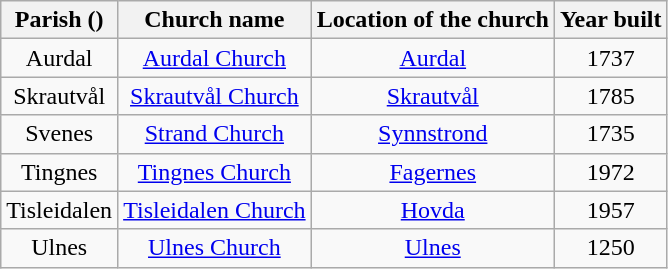<table class="wikitable" style="text-align:center">
<tr>
<th>Parish ()</th>
<th>Church name</th>
<th>Location of the church</th>
<th>Year built</th>
</tr>
<tr>
<td rowspan="1">Aurdal</td>
<td><a href='#'>Aurdal Church</a></td>
<td><a href='#'>Aurdal</a></td>
<td>1737</td>
</tr>
<tr>
<td rowspan="1">Skrautvål</td>
<td><a href='#'>Skrautvål Church</a></td>
<td><a href='#'>Skrautvål</a></td>
<td>1785</td>
</tr>
<tr>
<td rowspan="1">Svenes</td>
<td><a href='#'>Strand Church</a></td>
<td><a href='#'>Synnstrond</a></td>
<td>1735</td>
</tr>
<tr>
<td rowspan="1">Tingnes</td>
<td><a href='#'>Tingnes Church</a></td>
<td><a href='#'>Fagernes</a></td>
<td>1972</td>
</tr>
<tr>
<td rowspan="1">Tisleidalen</td>
<td><a href='#'>Tisleidalen Church</a></td>
<td><a href='#'>Hovda</a></td>
<td>1957</td>
</tr>
<tr>
<td rowspan="1">Ulnes</td>
<td><a href='#'>Ulnes Church</a></td>
<td><a href='#'>Ulnes</a></td>
<td>1250</td>
</tr>
</table>
